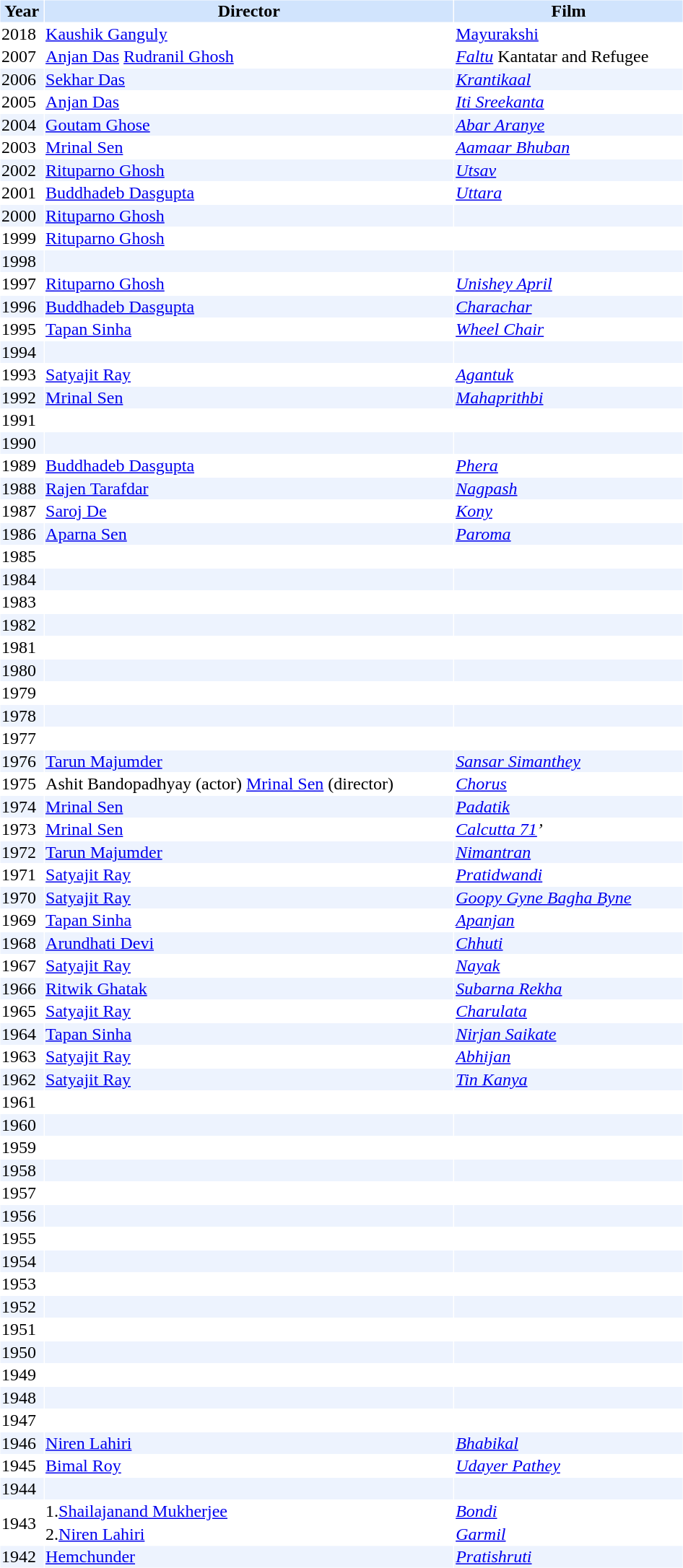<table cellspacing="1" cellpadding="1" border="0" width="50%">
<tr bgcolor="#d1e4fd">
<th>Year</th>
<th>Director</th>
<th>Film</th>
</tr>
<tr>
<td>2018</td>
<td><a href='#'>Kaushik Ganguly</a></td>
<td><a href='#'>Mayurakshi</a></td>
</tr>
<tr>
<td>2007</td>
<td><a href='#'>Anjan Das</a> <a href='#'>Rudranil Ghosh</a></td>
<td><em><a href='#'>Faltu</a></em>  Kantatar and Refugee</td>
</tr>
<tr bgcolor=#edf3fe>
<td>2006</td>
<td><a href='#'>Sekhar Das</a></td>
<td><em><a href='#'>Krantikaal</a></em></td>
</tr>
<tr>
<td>2005</td>
<td><a href='#'>Anjan Das</a></td>
<td><em><a href='#'>Iti Sreekanta</a></em></td>
</tr>
<tr bgcolor=#edf3fe>
<td>2004</td>
<td><a href='#'>Goutam Ghose</a></td>
<td><em><a href='#'>Abar Aranye</a></em></td>
</tr>
<tr>
<td>2003</td>
<td><a href='#'>Mrinal Sen</a></td>
<td><em><a href='#'>Aamaar Bhuban</a></em></td>
</tr>
<tr bgcolor=#edf3fe>
<td>2002</td>
<td><a href='#'>Rituparno Ghosh</a></td>
<td><em><a href='#'>Utsav</a></em></td>
</tr>
<tr>
<td>2001</td>
<td><a href='#'>Buddhadeb Dasgupta</a></td>
<td><em><a href='#'>Uttara</a></em></td>
</tr>
<tr bgcolor=#edf3fe>
<td>2000</td>
<td><a href='#'>Rituparno Ghosh</a></td>
<td></td>
</tr>
<tr>
<td>1999</td>
<td><a href='#'>Rituparno Ghosh</a></td>
<td></td>
</tr>
<tr bgcolor=#edf3fe>
<td>1998</td>
<td></td>
<td></td>
</tr>
<tr>
<td>1997</td>
<td><a href='#'>Rituparno Ghosh</a></td>
<td><em><a href='#'>Unishey April</a></em></td>
</tr>
<tr bgcolor=#edf3fe>
<td>1996</td>
<td><a href='#'>Buddhadeb Dasgupta</a></td>
<td><em><a href='#'>Charachar</a></em></td>
</tr>
<tr>
<td>1995</td>
<td><a href='#'>Tapan Sinha</a></td>
<td><em><a href='#'>Wheel Chair</a></em></td>
</tr>
<tr bgcolor=#edf3fe>
<td>1994</td>
<td></td>
<td></td>
</tr>
<tr>
<td>1993</td>
<td><a href='#'>Satyajit Ray</a></td>
<td><em><a href='#'>Agantuk</a></em></td>
</tr>
<tr bgcolor=#edf3fe>
<td>1992</td>
<td><a href='#'>Mrinal Sen</a></td>
<td><em><a href='#'>Mahaprithbi</a></em></td>
</tr>
<tr>
<td>1991</td>
<td></td>
<td></td>
</tr>
<tr bgcolor=#edf3fe>
<td>1990</td>
<td></td>
<td></td>
</tr>
<tr>
<td>1989</td>
<td><a href='#'>Buddhadeb Dasgupta</a></td>
<td><em><a href='#'>Phera</a></em></td>
</tr>
<tr bgcolor=#edf3fe>
<td>1988</td>
<td><a href='#'>Rajen Tarafdar</a></td>
<td><em><a href='#'>Nagpash</a></em></td>
</tr>
<tr>
<td>1987</td>
<td><a href='#'>Saroj De</a></td>
<td><em><a href='#'>Kony</a></em></td>
</tr>
<tr bgcolor=#edf3fe>
<td>1986</td>
<td><a href='#'>Aparna Sen</a></td>
<td><em><a href='#'>Paroma</a></em></td>
</tr>
<tr>
<td>1985</td>
<td></td>
<td></td>
</tr>
<tr bgcolor=#edf3fe>
<td>1984</td>
<td></td>
<td></td>
</tr>
<tr>
<td>1983</td>
<td></td>
<td></td>
</tr>
<tr bgcolor=#edf3fe>
<td>1982</td>
<td></td>
<td></td>
</tr>
<tr>
<td>1981</td>
<td></td>
<td></td>
</tr>
<tr bgcolor=#edf3fe>
<td>1980</td>
<td></td>
<td></td>
</tr>
<tr>
<td>1979</td>
<td></td>
<td></td>
</tr>
<tr bgcolor=#edf3fe>
<td>1978</td>
<td></td>
<td></td>
</tr>
<tr>
<td>1977</td>
<td></td>
<td></td>
</tr>
<tr bgcolor=#edf3fe>
<td>1976</td>
<td><a href='#'>Tarun Majumder</a></td>
<td><em><a href='#'>Sansar Simanthey</a></em></td>
</tr>
<tr>
<td>1975</td>
<td>Ashit Bandopadhyay (actor) <a href='#'>Mrinal Sen</a> (director)</td>
<td><em><a href='#'>Chorus</a></em></td>
</tr>
<tr bgcolor=#edf3fe>
<td>1974</td>
<td><a href='#'>Mrinal Sen</a></td>
<td><em><a href='#'>Padatik</a></em></td>
</tr>
<tr>
<td>1973</td>
<td><a href='#'>Mrinal Sen</a></td>
<td><em><a href='#'>Calcutta 71</a>’ </em></td>
</tr>
<tr bgcolor=#edf3fe>
<td>1972</td>
<td><a href='#'>Tarun Majumder</a></td>
<td><em><a href='#'>Nimantran</a></em></td>
</tr>
<tr>
<td>1971</td>
<td><a href='#'>Satyajit Ray</a></td>
<td><em><a href='#'>Pratidwandi</a></em></td>
</tr>
<tr bgcolor=#edf3fe>
<td>1970</td>
<td><a href='#'>Satyajit Ray</a></td>
<td><em><a href='#'>Goopy Gyne Bagha Byne </a></em></td>
</tr>
<tr>
<td>1969</td>
<td><a href='#'>Tapan Sinha</a></td>
<td><em><a href='#'>Apanjan</a></em></td>
</tr>
<tr bgcolor=#edf3fe>
<td>1968</td>
<td><a href='#'>Arundhati Devi</a></td>
<td><em><a href='#'>Chhuti</a></em></td>
</tr>
<tr>
<td>1967</td>
<td><a href='#'>Satyajit Ray</a></td>
<td><em><a href='#'>Nayak</a></em></td>
</tr>
<tr bgcolor=#edf3fe>
<td>1966</td>
<td><a href='#'>Ritwik Ghatak</a></td>
<td><em><a href='#'>Subarna Rekha</a></em></td>
</tr>
<tr>
<td>1965</td>
<td><a href='#'>Satyajit Ray</a></td>
<td><em><a href='#'>Charulata</a></em></td>
</tr>
<tr bgcolor=#edf3fe>
<td>1964</td>
<td><a href='#'>Tapan Sinha</a></td>
<td><em><a href='#'>Nirjan Saikate </a></em></td>
</tr>
<tr>
<td>1963</td>
<td><a href='#'>Satyajit Ray</a></td>
<td><em><a href='#'>Abhijan</a></em></td>
</tr>
<tr bgcolor=#edf3fe>
<td>1962</td>
<td><a href='#'>Satyajit Ray</a></td>
<td><em><a href='#'>Tin Kanya</a></em></td>
</tr>
<tr>
<td>1961</td>
<td></td>
<td></td>
</tr>
<tr bgcolor=#edf3fe>
<td>1960</td>
<td></td>
<td></td>
</tr>
<tr>
<td>1959</td>
<td></td>
<td></td>
</tr>
<tr bgcolor=#edf3fe>
<td>1958</td>
<td></td>
<td></td>
</tr>
<tr>
<td>1957</td>
<td></td>
<td></td>
</tr>
<tr bgcolor=#edf3fe>
<td>1956</td>
<td></td>
<td></td>
</tr>
<tr>
<td>1955</td>
<td></td>
<td></td>
</tr>
<tr bgcolor=#edf3fe>
<td>1954</td>
<td></td>
<td></td>
</tr>
<tr>
<td>1953</td>
<td></td>
<td></td>
</tr>
<tr bgcolor=#edf3fe>
<td>1952</td>
<td></td>
<td></td>
</tr>
<tr>
<td>1951</td>
<td></td>
<td></td>
</tr>
<tr bgcolor=#edf3fe>
<td>1950</td>
<td></td>
<td></td>
</tr>
<tr>
<td>1949</td>
<td></td>
<td></td>
</tr>
<tr bgcolor=#edf3fe>
<td>1948</td>
<td></td>
<td></td>
</tr>
<tr>
<td>1947</td>
<td></td>
<td></td>
</tr>
<tr bgcolor=#edf3fe>
<td>1946</td>
<td><a href='#'>Niren Lahiri</a></td>
<td><em><a href='#'>Bhabikal</a></em></td>
</tr>
<tr>
<td>1945</td>
<td><a href='#'>Bimal Roy</a></td>
<td><em><a href='#'>Udayer Pathey</a></em></td>
</tr>
<tr bgcolor=#edf3fe>
<td>1944</td>
<td></td>
<td></td>
</tr>
<tr>
<td rowspan="2">1943</td>
<td>1.<a href='#'>Shailajanand Mukherjee</a></td>
<td><em><a href='#'>Bondi</a></em></td>
</tr>
<tr>
<td>2.<a href='#'>Niren Lahiri</a></td>
<td><em><a href='#'>Garmil</a></em></td>
</tr>
<tr bgcolor=#edf3fe>
<td>1942</td>
<td><a href='#'>Hemchunder</a></td>
<td><em><a href='#'>Pratishruti</a></em></td>
</tr>
</table>
